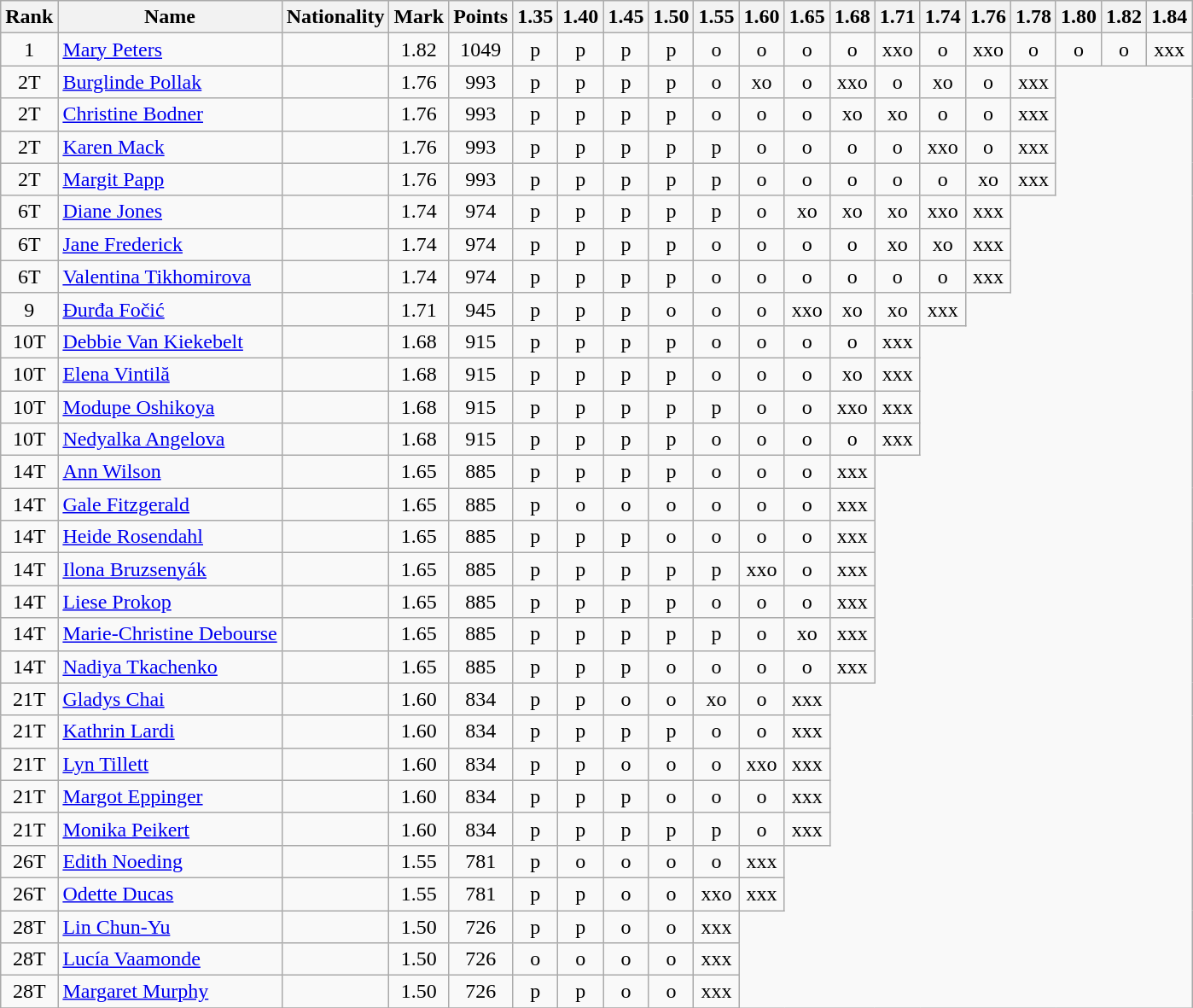<table class="wikitable sortable" style="text-align:center">
<tr>
<th>Rank</th>
<th>Name</th>
<th>Nationality</th>
<th>Mark</th>
<th>Points</th>
<th>1.35</th>
<th>1.40</th>
<th>1.45</th>
<th>1.50</th>
<th>1.55</th>
<th>1.60</th>
<th>1.65</th>
<th>1.68</th>
<th>1.71</th>
<th>1.74</th>
<th>1.76</th>
<th>1.78</th>
<th>1.80</th>
<th>1.82</th>
<th>1.84</th>
</tr>
<tr>
<td>1</td>
<td align=left><a href='#'>Mary Peters</a></td>
<td align=left></td>
<td>1.82</td>
<td>1049</td>
<td>p</td>
<td>p</td>
<td>p</td>
<td>p</td>
<td>o</td>
<td>o</td>
<td>o</td>
<td>o</td>
<td>xxo</td>
<td>o</td>
<td>xxo</td>
<td>o</td>
<td>o</td>
<td>o</td>
<td>xxx</td>
</tr>
<tr>
<td>2T</td>
<td align=left><a href='#'>Burglinde Pollak</a></td>
<td align=left></td>
<td>1.76</td>
<td>993</td>
<td>p</td>
<td>p</td>
<td>p</td>
<td>p</td>
<td>o</td>
<td>xo</td>
<td>o</td>
<td>xxo</td>
<td>o</td>
<td>xo</td>
<td>o</td>
<td>xxx</td>
</tr>
<tr>
<td>2T</td>
<td align=left><a href='#'>Christine Bodner</a></td>
<td align=left></td>
<td>1.76</td>
<td>993</td>
<td>p</td>
<td>p</td>
<td>p</td>
<td>p</td>
<td>o</td>
<td>o</td>
<td>o</td>
<td>xo</td>
<td>xo</td>
<td>o</td>
<td>o</td>
<td>xxx</td>
</tr>
<tr>
<td>2T</td>
<td align=left><a href='#'>Karen Mack</a></td>
<td align=left></td>
<td>1.76</td>
<td>993</td>
<td>p</td>
<td>p</td>
<td>p</td>
<td>p</td>
<td>p</td>
<td>o</td>
<td>o</td>
<td>o</td>
<td>o</td>
<td>xxo</td>
<td>o</td>
<td>xxx</td>
</tr>
<tr>
<td>2T</td>
<td align=left><a href='#'>Margit Papp</a></td>
<td align=left></td>
<td>1.76</td>
<td>993</td>
<td>p</td>
<td>p</td>
<td>p</td>
<td>p</td>
<td>p</td>
<td>o</td>
<td>o</td>
<td>o</td>
<td>o</td>
<td>o</td>
<td>xo</td>
<td>xxx</td>
</tr>
<tr>
<td>6T</td>
<td align=left><a href='#'>Diane Jones</a></td>
<td align=left></td>
<td>1.74</td>
<td>974</td>
<td>p</td>
<td>p</td>
<td>p</td>
<td>p</td>
<td>p</td>
<td>o</td>
<td>xo</td>
<td>xo</td>
<td>xo</td>
<td>xxo</td>
<td>xxx</td>
</tr>
<tr>
<td>6T</td>
<td align=left><a href='#'>Jane Frederick</a></td>
<td align=left></td>
<td>1.74</td>
<td>974</td>
<td>p</td>
<td>p</td>
<td>p</td>
<td>p</td>
<td>o</td>
<td>o</td>
<td>o</td>
<td>o</td>
<td>xo</td>
<td>xo</td>
<td>xxx</td>
</tr>
<tr>
<td>6T</td>
<td align=left><a href='#'>Valentina Tikhomirova</a></td>
<td align=left></td>
<td>1.74</td>
<td>974</td>
<td>p</td>
<td>p</td>
<td>p</td>
<td>p</td>
<td>o</td>
<td>o</td>
<td>o</td>
<td>o</td>
<td>o</td>
<td>o</td>
<td>xxx</td>
</tr>
<tr>
<td>9</td>
<td align=left><a href='#'>Đurđa Fočić</a></td>
<td align=left></td>
<td>1.71</td>
<td>945</td>
<td>p</td>
<td>p</td>
<td>p</td>
<td>o</td>
<td>o</td>
<td>o</td>
<td>xxo</td>
<td>xo</td>
<td>xo</td>
<td>xxx</td>
</tr>
<tr>
<td>10T</td>
<td align=left><a href='#'>Debbie Van Kiekebelt</a></td>
<td align=left></td>
<td>1.68</td>
<td>915</td>
<td>p</td>
<td>p</td>
<td>p</td>
<td>p</td>
<td>o</td>
<td>o</td>
<td>o</td>
<td>o</td>
<td>xxx</td>
</tr>
<tr>
<td>10T</td>
<td align=left><a href='#'>Elena Vintilă</a></td>
<td align=left></td>
<td>1.68</td>
<td>915</td>
<td>p</td>
<td>p</td>
<td>p</td>
<td>p</td>
<td>o</td>
<td>o</td>
<td>o</td>
<td>xo</td>
<td>xxx</td>
</tr>
<tr>
<td>10T</td>
<td align=left><a href='#'>Modupe Oshikoya</a></td>
<td align=left></td>
<td>1.68</td>
<td>915</td>
<td>p</td>
<td>p</td>
<td>p</td>
<td>p</td>
<td>p</td>
<td>o</td>
<td>o</td>
<td>xxo</td>
<td>xxx</td>
</tr>
<tr>
<td>10T</td>
<td align=left><a href='#'>Nedyalka Angelova</a></td>
<td align=left></td>
<td>1.68</td>
<td>915</td>
<td>p</td>
<td>p</td>
<td>p</td>
<td>p</td>
<td>o</td>
<td>o</td>
<td>o</td>
<td>o</td>
<td>xxx</td>
</tr>
<tr>
<td>14T</td>
<td align=left><a href='#'>Ann Wilson</a></td>
<td align=left></td>
<td>1.65</td>
<td>885</td>
<td>p</td>
<td>p</td>
<td>p</td>
<td>p</td>
<td>o</td>
<td>o</td>
<td>o</td>
<td>xxx</td>
</tr>
<tr>
<td>14T</td>
<td align=left><a href='#'>Gale Fitzgerald</a></td>
<td align=left></td>
<td>1.65</td>
<td>885</td>
<td>p</td>
<td>o</td>
<td>o</td>
<td>o</td>
<td>o</td>
<td>o</td>
<td>o</td>
<td>xxx</td>
</tr>
<tr>
<td>14T</td>
<td align=left><a href='#'>Heide Rosendahl</a></td>
<td align=left></td>
<td>1.65</td>
<td>885</td>
<td>p</td>
<td>p</td>
<td>p</td>
<td>o</td>
<td>o</td>
<td>o</td>
<td>o</td>
<td>xxx</td>
</tr>
<tr>
<td>14T</td>
<td align=left><a href='#'>Ilona Bruzsenyák</a></td>
<td align=left></td>
<td>1.65</td>
<td>885</td>
<td>p</td>
<td>p</td>
<td>p</td>
<td>p</td>
<td>p</td>
<td>xxo</td>
<td>o</td>
<td>xxx</td>
</tr>
<tr>
<td>14T</td>
<td align=left><a href='#'>Liese Prokop</a></td>
<td align=left></td>
<td>1.65</td>
<td>885</td>
<td>p</td>
<td>p</td>
<td>p</td>
<td>p</td>
<td>o</td>
<td>o</td>
<td>o</td>
<td>xxx</td>
</tr>
<tr>
<td>14T</td>
<td align=left><a href='#'>Marie-Christine Debourse</a></td>
<td align=left></td>
<td>1.65</td>
<td>885</td>
<td>p</td>
<td>p</td>
<td>p</td>
<td>p</td>
<td>p</td>
<td>o</td>
<td>xo</td>
<td>xxx</td>
</tr>
<tr>
<td>14T</td>
<td align=left><a href='#'>Nadiya Tkachenko</a></td>
<td align=left></td>
<td>1.65</td>
<td>885</td>
<td>p</td>
<td>p</td>
<td>p</td>
<td>o</td>
<td>o</td>
<td>o</td>
<td>o</td>
<td>xxx</td>
</tr>
<tr>
<td>21T</td>
<td align=left><a href='#'>Gladys Chai</a></td>
<td align=left></td>
<td>1.60</td>
<td>834</td>
<td>p</td>
<td>p</td>
<td>o</td>
<td>o</td>
<td>xo</td>
<td>o</td>
<td>xxx</td>
</tr>
<tr>
<td>21T</td>
<td align=left><a href='#'>Kathrin Lardi</a></td>
<td align=left></td>
<td>1.60</td>
<td>834</td>
<td>p</td>
<td>p</td>
<td>p</td>
<td>p</td>
<td>o</td>
<td>o</td>
<td>xxx</td>
</tr>
<tr>
<td>21T</td>
<td align=left><a href='#'>Lyn Tillett</a></td>
<td align=left></td>
<td>1.60</td>
<td>834</td>
<td>p</td>
<td>p</td>
<td>o</td>
<td>o</td>
<td>o</td>
<td>xxo</td>
<td>xxx</td>
</tr>
<tr>
<td>21T</td>
<td align=left><a href='#'>Margot Eppinger</a></td>
<td align=left></td>
<td>1.60</td>
<td>834</td>
<td>p</td>
<td>p</td>
<td>p</td>
<td>o</td>
<td>o</td>
<td>o</td>
<td>xxx</td>
</tr>
<tr>
<td>21T</td>
<td align=left><a href='#'>Monika Peikert</a></td>
<td align=left></td>
<td>1.60</td>
<td>834</td>
<td>p</td>
<td>p</td>
<td>p</td>
<td>p</td>
<td>p</td>
<td>o</td>
<td>xxx</td>
</tr>
<tr>
<td>26T</td>
<td align=left><a href='#'>Edith Noeding</a></td>
<td align=left></td>
<td>1.55</td>
<td>781</td>
<td>p</td>
<td>o</td>
<td>o</td>
<td>o</td>
<td>o</td>
<td>xxx</td>
</tr>
<tr>
<td>26T</td>
<td align=left><a href='#'>Odette Ducas</a></td>
<td align=left></td>
<td>1.55</td>
<td>781</td>
<td>p</td>
<td>p</td>
<td>o</td>
<td>o</td>
<td>xxo</td>
<td>xxx</td>
</tr>
<tr>
<td>28T</td>
<td align=left><a href='#'>Lin Chun-Yu</a></td>
<td align=left></td>
<td>1.50</td>
<td>726</td>
<td>p</td>
<td>p</td>
<td>o</td>
<td>o</td>
<td>xxx</td>
</tr>
<tr>
<td>28T</td>
<td align=left><a href='#'>Lucía Vaamonde</a></td>
<td align=left></td>
<td>1.50</td>
<td>726</td>
<td>o</td>
<td>o</td>
<td>o</td>
<td>o</td>
<td>xxx</td>
</tr>
<tr>
<td>28T</td>
<td align=left><a href='#'>Margaret Murphy</a></td>
<td align=left></td>
<td>1.50</td>
<td>726</td>
<td>p</td>
<td>p</td>
<td>o</td>
<td>o</td>
<td>xxx</td>
</tr>
<tr>
</tr>
</table>
